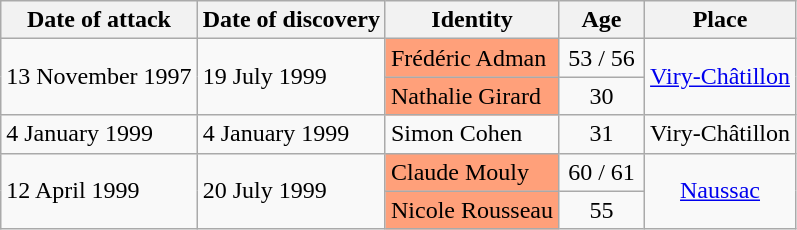<table class="wikitable centre" style="margin-bottom: 10px;">
<tr>
<th scope="col">Date of attack</th>
<th scope="col">Date of discovery</th>
<th scope="col">Identity</th>
<th scope="col" style="width:50px;">Age</th>
<th scope="col">Place</th>
</tr>
<tr>
<td rowspan="2" scope="row" style="text-align: left;">13 November 1997</td>
<td rowspan="2" scope="row" style="text-align: left;">19 July 1999</td>
<td style="background:LightSalmon">Frédéric Adman</td>
<td style="text-align: center;">53 / 56</td>
<td rowspan="2" style="text-align: center;"><a href='#'>Viry-Châtillon</a></td>
</tr>
<tr>
<td style="background:LightSalmon">Nathalie Girard</td>
<td style="text-align: center;">30</td>
</tr>
<tr>
<td scope="row" style="text-align: left;">4 January 1999</td>
<td scope="row" style="text-align: left;">4 January 1999</td>
<td>Simon Cohen</td>
<td style="text-align: center;">31</td>
<td style="text-align: center;">Viry-Châtillon</td>
</tr>
<tr>
<td rowspan="2" scope="row" style="text-align: left;">12 April 1999</td>
<td rowspan="2" scope="row" style="text-align: left;">20 July 1999</td>
<td style="background:LightSalmon">Claude Mouly</td>
<td style="text-align: center;">60 / 61</td>
<td rowspan="2" style="text-align: center;"><a href='#'>Naussac</a></td>
</tr>
<tr>
<td style="background:LightSalmon">Nicole Rousseau</td>
<td style="text-align: center;">55</td>
</tr>
</table>
